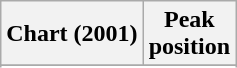<table class="wikitable plainrowheaders sortable" style="text-align:center;">
<tr>
<th scope="col">Chart (2001)</th>
<th scope="col">Peak<br>position</th>
</tr>
<tr>
</tr>
<tr>
</tr>
</table>
